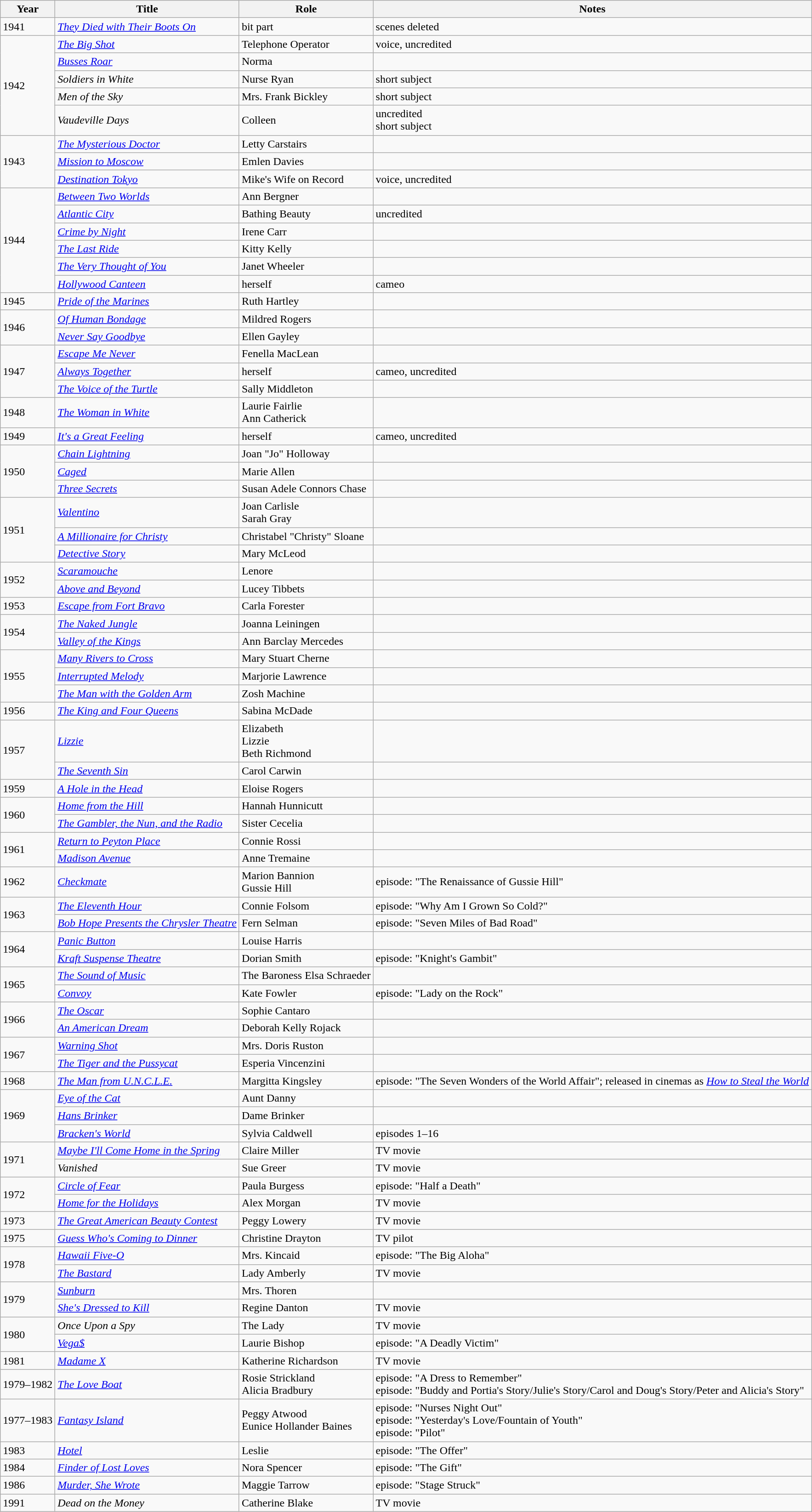<table class="wikitable">
<tr>
<th>Year</th>
<th>Title</th>
<th>Role</th>
<th>Notes</th>
</tr>
<tr>
<td>1941</td>
<td><em><a href='#'>They Died with Their Boots On</a></em></td>
<td>bit part</td>
<td>scenes deleted</td>
</tr>
<tr>
<td rowspan="5">1942</td>
<td><em><a href='#'>The Big Shot</a></em></td>
<td>Telephone Operator</td>
<td>voice, uncredited</td>
</tr>
<tr>
<td><em><a href='#'>Busses Roar</a></em></td>
<td>Norma</td>
<td></td>
</tr>
<tr>
<td><em>Soldiers in White</em></td>
<td>Nurse Ryan</td>
<td>short subject</td>
</tr>
<tr>
<td><em>Men of the Sky</em></td>
<td>Mrs. Frank Bickley</td>
<td>short subject</td>
</tr>
<tr>
<td><em>Vaudeville Days</em></td>
<td>Colleen</td>
<td>uncredited<br>short subject</td>
</tr>
<tr>
<td rowspan="3">1943</td>
<td><em><a href='#'>The Mysterious Doctor</a></em></td>
<td>Letty Carstairs</td>
<td></td>
</tr>
<tr>
<td><em><a href='#'>Mission to Moscow</a></em></td>
<td>Emlen Davies</td>
<td></td>
</tr>
<tr>
<td><em><a href='#'>Destination Tokyo</a></em></td>
<td>Mike's Wife on Record</td>
<td>voice, uncredited</td>
</tr>
<tr>
<td rowspan="6">1944</td>
<td><em><a href='#'>Between Two Worlds</a></em></td>
<td>Ann Bergner</td>
<td></td>
</tr>
<tr>
<td><em><a href='#'>Atlantic City</a></em></td>
<td>Bathing Beauty</td>
<td>uncredited</td>
</tr>
<tr>
<td><em><a href='#'>Crime by Night</a></em></td>
<td>Irene Carr</td>
<td></td>
</tr>
<tr>
<td><em><a href='#'>The Last Ride</a></em></td>
<td>Kitty Kelly</td>
<td></td>
</tr>
<tr>
<td><em><a href='#'>The Very Thought of You</a></em></td>
<td>Janet Wheeler</td>
<td></td>
</tr>
<tr>
<td><em><a href='#'>Hollywood Canteen</a></em></td>
<td>herself</td>
<td>cameo</td>
</tr>
<tr>
<td>1945</td>
<td><em><a href='#'>Pride of the Marines</a></em></td>
<td>Ruth Hartley</td>
<td></td>
</tr>
<tr>
<td rowspan="2">1946</td>
<td><em><a href='#'>Of Human Bondage</a></em></td>
<td>Mildred Rogers</td>
<td></td>
</tr>
<tr>
<td><em><a href='#'>Never Say Goodbye</a></em></td>
<td>Ellen Gayley</td>
<td></td>
</tr>
<tr>
<td rowspan="3">1947</td>
<td><em><a href='#'>Escape Me Never</a></em></td>
<td>Fenella MacLean</td>
<td></td>
</tr>
<tr>
<td><em><a href='#'>Always Together</a></em></td>
<td>herself</td>
<td>cameo, uncredited</td>
</tr>
<tr>
<td><em><a href='#'>The Voice of the Turtle</a></em></td>
<td>Sally Middleton</td>
<td></td>
</tr>
<tr>
<td>1948</td>
<td><em><a href='#'>The Woman in White</a></em></td>
<td>Laurie Fairlie<br>Ann Catherick</td>
<td></td>
</tr>
<tr>
<td>1949</td>
<td><em><a href='#'>It's a Great Feeling</a></em></td>
<td>herself</td>
<td>cameo, uncredited</td>
</tr>
<tr>
<td rowspan="3">1950</td>
<td><em><a href='#'>Chain Lightning</a></em></td>
<td>Joan "Jo" Holloway</td>
<td></td>
</tr>
<tr>
<td><em><a href='#'>Caged</a></em></td>
<td>Marie Allen</td>
<td></td>
</tr>
<tr>
<td><em><a href='#'>Three Secrets</a></em></td>
<td>Susan Adele Connors Chase</td>
<td></td>
</tr>
<tr>
<td rowspan="3">1951</td>
<td><em><a href='#'>Valentino</a></em></td>
<td>Joan Carlisle<br>Sarah Gray</td>
<td></td>
</tr>
<tr>
<td><em><a href='#'>A Millionaire for Christy</a></em></td>
<td>Christabel "Christy" Sloane</td>
<td></td>
</tr>
<tr>
<td><em><a href='#'>Detective Story</a></em></td>
<td>Mary McLeod</td>
<td></td>
</tr>
<tr>
<td rowspan="2">1952</td>
<td><em><a href='#'>Scaramouche</a></em></td>
<td>Lenore</td>
<td></td>
</tr>
<tr>
<td><em><a href='#'>Above and Beyond</a></em></td>
<td>Lucey Tibbets</td>
<td></td>
</tr>
<tr>
<td>1953</td>
<td><em><a href='#'>Escape from Fort Bravo</a></em></td>
<td>Carla Forester</td>
<td></td>
</tr>
<tr>
<td rowspan="2">1954</td>
<td><em><a href='#'>The Naked Jungle</a></em></td>
<td>Joanna Leiningen</td>
<td></td>
</tr>
<tr>
<td><em><a href='#'>Valley of the Kings</a></em></td>
<td>Ann Barclay Mercedes</td>
<td></td>
</tr>
<tr>
<td rowspan="3">1955</td>
<td><em><a href='#'>Many Rivers to Cross</a></em></td>
<td>Mary Stuart Cherne</td>
<td></td>
</tr>
<tr>
<td><em><a href='#'>Interrupted Melody</a></em></td>
<td>Marjorie Lawrence</td>
<td></td>
</tr>
<tr>
<td><em><a href='#'>The Man with the Golden Arm</a></em></td>
<td>Zosh Machine</td>
<td></td>
</tr>
<tr>
<td>1956</td>
<td><em><a href='#'>The King and Four Queens</a></em></td>
<td>Sabina McDade</td>
<td></td>
</tr>
<tr>
<td rowspan="2">1957</td>
<td><em><a href='#'>Lizzie</a></em></td>
<td>Elizabeth<br>Lizzie<br>Beth Richmond</td>
<td></td>
</tr>
<tr>
<td><em><a href='#'>The Seventh Sin</a></em></td>
<td>Carol Carwin</td>
<td></td>
</tr>
<tr>
<td>1959</td>
<td><em><a href='#'>A Hole in the Head</a></em></td>
<td>Eloise Rogers</td>
<td></td>
</tr>
<tr>
<td rowspan="2">1960</td>
<td><em><a href='#'>Home from the Hill</a></em></td>
<td>Hannah Hunnicutt</td>
<td></td>
</tr>
<tr>
<td><em><a href='#'>The Gambler, the Nun, and the Radio</a></em></td>
<td>Sister Cecelia</td>
<td></td>
</tr>
<tr>
<td rowspan="2">1961</td>
<td><em><a href='#'>Return to Peyton Place</a></em></td>
<td>Connie Rossi</td>
<td></td>
</tr>
<tr>
<td><em><a href='#'>Madison Avenue</a></em></td>
<td>Anne Tremaine</td>
<td></td>
</tr>
<tr>
<td>1962</td>
<td><em><a href='#'>Checkmate</a></em></td>
<td>Marion Bannion<br>Gussie Hill</td>
<td>episode: "The Renaissance of Gussie Hill"</td>
</tr>
<tr>
<td rowspan="2">1963</td>
<td><em><a href='#'>The Eleventh Hour</a></em></td>
<td>Connie Folsom</td>
<td>episode: "Why Am I Grown So Cold?"</td>
</tr>
<tr>
<td><em><a href='#'>Bob Hope Presents the Chrysler Theatre</a></em></td>
<td>Fern Selman</td>
<td>episode: "Seven Miles of Bad Road"</td>
</tr>
<tr>
<td rowspan="2">1964</td>
<td><em><a href='#'>Panic Button</a></em></td>
<td>Louise Harris</td>
<td></td>
</tr>
<tr>
<td><em><a href='#'>Kraft Suspense Theatre</a></em></td>
<td>Dorian Smith</td>
<td>episode: "Knight's Gambit"</td>
</tr>
<tr>
<td rowspan="2">1965</td>
<td><em><a href='#'>The Sound of Music</a></em></td>
<td>The Baroness Elsa Schraeder</td>
<td></td>
</tr>
<tr>
<td><em><a href='#'>Convoy</a></em></td>
<td>Kate Fowler</td>
<td>episode: "Lady on the Rock"</td>
</tr>
<tr>
<td rowspan="2">1966</td>
<td><em><a href='#'>The Oscar</a></em></td>
<td>Sophie Cantaro</td>
<td></td>
</tr>
<tr>
<td><em><a href='#'>An American Dream</a></em></td>
<td>Deborah Kelly Rojack</td>
<td></td>
</tr>
<tr>
<td rowspan="2">1967</td>
<td><em><a href='#'>Warning Shot</a></em></td>
<td>Mrs. Doris Ruston</td>
<td></td>
</tr>
<tr>
<td><em><a href='#'>The Tiger and the Pussycat</a></em></td>
<td>Esperia Vincenzini</td>
<td></td>
</tr>
<tr>
<td>1968</td>
<td><em><a href='#'>The Man from U.N.C.L.E.</a></em></td>
<td>Margitta Kingsley</td>
<td>episode: "The Seven Wonders of the World Affair"; released in cinemas as <em><a href='#'>How to Steal the World</a></em></td>
</tr>
<tr>
<td rowspan="3">1969</td>
<td><em><a href='#'>Eye of the Cat</a></em></td>
<td>Aunt Danny</td>
<td></td>
</tr>
<tr>
<td><em><a href='#'>Hans Brinker</a></em></td>
<td>Dame Brinker</td>
<td></td>
</tr>
<tr>
<td><em><a href='#'>Bracken's World</a></em></td>
<td>Sylvia Caldwell</td>
<td>episodes 1–16</td>
</tr>
<tr>
<td rowspan="2">1971</td>
<td><em><a href='#'>Maybe I'll Come Home in the Spring</a></em></td>
<td>Claire Miller</td>
<td>TV movie</td>
</tr>
<tr>
<td><em>Vanished</em></td>
<td>Sue Greer</td>
<td>TV movie</td>
</tr>
<tr>
<td rowspan="2">1972</td>
<td><em><a href='#'>Circle of Fear</a></em></td>
<td>Paula Burgess</td>
<td>episode: "Half a Death"</td>
</tr>
<tr>
<td><em><a href='#'>Home for the Holidays</a></em></td>
<td>Alex Morgan</td>
<td>TV movie</td>
</tr>
<tr>
<td>1973</td>
<td><em><a href='#'>The Great American Beauty Contest</a></em></td>
<td>Peggy Lowery</td>
<td>TV movie</td>
</tr>
<tr>
<td>1975</td>
<td><em><a href='#'>Guess Who's Coming to Dinner</a></em></td>
<td>Christine Drayton</td>
<td>TV pilot</td>
</tr>
<tr>
<td rowspan="2">1978</td>
<td><em><a href='#'>Hawaii Five-O</a></em></td>
<td>Mrs. Kincaid</td>
<td>episode: "The Big Aloha"</td>
</tr>
<tr>
<td><em><a href='#'>The Bastard</a></em></td>
<td>Lady Amberly</td>
<td>TV movie</td>
</tr>
<tr>
<td rowspan="2">1979</td>
<td><em><a href='#'>Sunburn</a></em></td>
<td>Mrs. Thoren</td>
<td></td>
</tr>
<tr>
<td><em><a href='#'>She's Dressed to Kill</a></em></td>
<td>Regine Danton</td>
<td>TV movie</td>
</tr>
<tr>
<td rowspan="2">1980</td>
<td><em>Once Upon a Spy</em></td>
<td>The Lady</td>
<td>TV movie</td>
</tr>
<tr>
<td><em><a href='#'>Vega$</a></em></td>
<td>Laurie Bishop</td>
<td>episode: "A Deadly Victim"</td>
</tr>
<tr>
<td>1981</td>
<td><em><a href='#'>Madame X</a></em></td>
<td>Katherine Richardson</td>
<td>TV movie</td>
</tr>
<tr>
<td>1979–1982</td>
<td><em><a href='#'>The Love Boat</a></em></td>
<td>Rosie Strickland<br>Alicia Bradbury</td>
<td>episode: "A Dress to Remember"<br>episode: "Buddy and Portia's Story/Julie's Story/Carol and Doug's Story/Peter and Alicia's Story"</td>
</tr>
<tr>
<td>1977–1983</td>
<td><em><a href='#'>Fantasy Island</a></em></td>
<td>Peggy Atwood<br>Eunice Hollander Baines</td>
<td>episode: "Nurses Night Out"<br>episode: "Yesterday's Love/Fountain of Youth"<br>episode: "Pilot"</td>
</tr>
<tr>
<td>1983</td>
<td><em><a href='#'>Hotel</a></em></td>
<td>Leslie</td>
<td>episode: "The Offer"</td>
</tr>
<tr>
<td>1984</td>
<td><em><a href='#'>Finder of Lost Loves</a></em></td>
<td>Nora Spencer</td>
<td>episode: "The Gift"</td>
</tr>
<tr>
<td>1986</td>
<td><em><a href='#'>Murder, She Wrote</a></em></td>
<td>Maggie Tarrow</td>
<td>episode: "Stage Struck"</td>
</tr>
<tr>
<td>1991</td>
<td><em>Dead on the Money</em></td>
<td>Catherine Blake</td>
<td>TV movie</td>
</tr>
</table>
